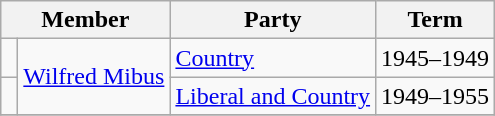<table class="wikitable">
<tr>
<th colspan="2">Member</th>
<th>Party</th>
<th>Term</th>
</tr>
<tr>
<td> </td>
<td rowspan="2"><a href='#'>Wilfred Mibus</a></td>
<td><a href='#'>Country</a></td>
<td>1945–1949</td>
</tr>
<tr>
<td> </td>
<td><a href='#'>Liberal and Country</a></td>
<td>1949–1955</td>
</tr>
<tr>
</tr>
</table>
